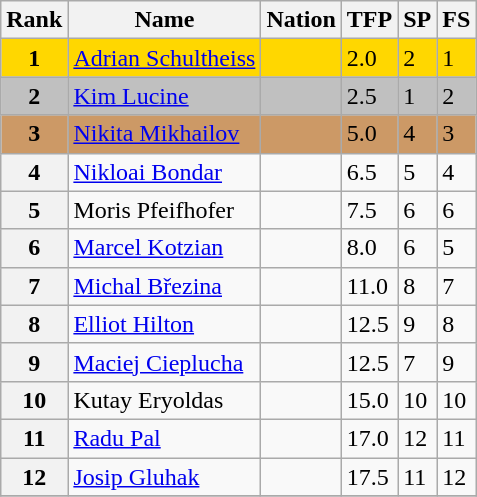<table class="wikitable">
<tr>
<th>Rank</th>
<th>Name</th>
<th>Nation</th>
<th>TFP</th>
<th>SP</th>
<th>FS</th>
</tr>
<tr bgcolor="gold">
<td align="center"><strong>1</strong></td>
<td><a href='#'>Adrian Schultheiss</a></td>
<td></td>
<td>2.0</td>
<td>2</td>
<td>1</td>
</tr>
<tr bgcolor="silver">
<td align="center"><strong>2</strong></td>
<td><a href='#'>Kim Lucine</a></td>
<td></td>
<td>2.5</td>
<td>1</td>
<td>2</td>
</tr>
<tr bgcolor="cc9966">
<td align="center"><strong>3</strong></td>
<td><a href='#'>Nikita Mikhailov</a></td>
<td></td>
<td>5.0</td>
<td>4</td>
<td>3</td>
</tr>
<tr>
<th>4</th>
<td><a href='#'>Nikloai Bondar</a></td>
<td></td>
<td>6.5</td>
<td>5</td>
<td>4</td>
</tr>
<tr>
<th>5</th>
<td>Moris Pfeifhofer</td>
<td></td>
<td>7.5</td>
<td>6</td>
<td>6</td>
</tr>
<tr>
<th>6</th>
<td><a href='#'>Marcel Kotzian</a></td>
<td></td>
<td>8.0</td>
<td>6</td>
<td>5</td>
</tr>
<tr>
<th>7</th>
<td><a href='#'>Michal Březina</a></td>
<td></td>
<td>11.0</td>
<td>8</td>
<td>7</td>
</tr>
<tr>
<th>8</th>
<td><a href='#'>Elliot Hilton</a></td>
<td></td>
<td>12.5</td>
<td>9</td>
<td>8</td>
</tr>
<tr>
<th>9</th>
<td><a href='#'>Maciej Cieplucha</a></td>
<td></td>
<td>12.5</td>
<td>7</td>
<td>9</td>
</tr>
<tr>
<th>10</th>
<td>Kutay Eryoldas</td>
<td></td>
<td>15.0</td>
<td>10</td>
<td>10</td>
</tr>
<tr>
<th>11</th>
<td><a href='#'>Radu Pal</a></td>
<td></td>
<td>17.0</td>
<td>12</td>
<td>11</td>
</tr>
<tr>
<th>12</th>
<td><a href='#'>Josip Gluhak</a></td>
<td></td>
<td>17.5</td>
<td>11</td>
<td>12</td>
</tr>
<tr>
</tr>
</table>
